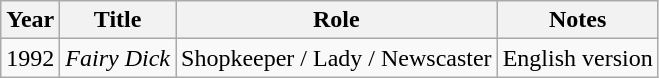<table class="wikitable sortable plainrowheaders">
<tr>
<th>Year</th>
<th>Title</th>
<th>Role</th>
<th class="unsortable">Notes</th>
</tr>
<tr>
<td>1992</td>
<td><em>Fairy Dick</em></td>
<td>Shopkeeper / Lady / Newscaster</td>
<td>English version</td>
</tr>
</table>
